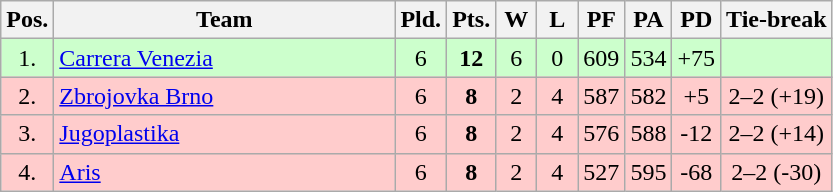<table class="wikitable" style="text-align:center">
<tr>
<th width=15>Pos.</th>
<th width=220>Team</th>
<th width=20>Pld.</th>
<th width=20>Pts.</th>
<th width=20>W</th>
<th width=20>L</th>
<th width=20>PF</th>
<th width=20>PA</th>
<th width=20>PD</th>
<th>Tie-break</th>
</tr>
<tr style="background: #ccffcc;">
<td>1.</td>
<td align=left> <a href='#'>Carrera Venezia</a></td>
<td>6</td>
<td><strong>12</strong></td>
<td>6</td>
<td>0</td>
<td>609</td>
<td>534</td>
<td>+75</td>
<td></td>
</tr>
<tr style="background: #ffcccc;">
<td>2.</td>
<td align=left> <a href='#'>Zbrojovka Brno</a></td>
<td>6</td>
<td><strong>8</strong></td>
<td>2</td>
<td>4</td>
<td>587</td>
<td>582</td>
<td>+5</td>
<td>2–2 (+19)</td>
</tr>
<tr style="background: #ffcccc;">
<td>3.</td>
<td align=left> <a href='#'>Jugoplastika</a></td>
<td>6</td>
<td><strong>8</strong></td>
<td>2</td>
<td>4</td>
<td>576</td>
<td>588</td>
<td>-12</td>
<td>2–2 (+14)</td>
</tr>
<tr style="background: #ffcccc;">
<td>4.</td>
<td align=left> <a href='#'>Aris</a></td>
<td>6</td>
<td><strong>8</strong></td>
<td>2</td>
<td>4</td>
<td>527</td>
<td>595</td>
<td>-68</td>
<td>2–2 (-30)</td>
</tr>
</table>
